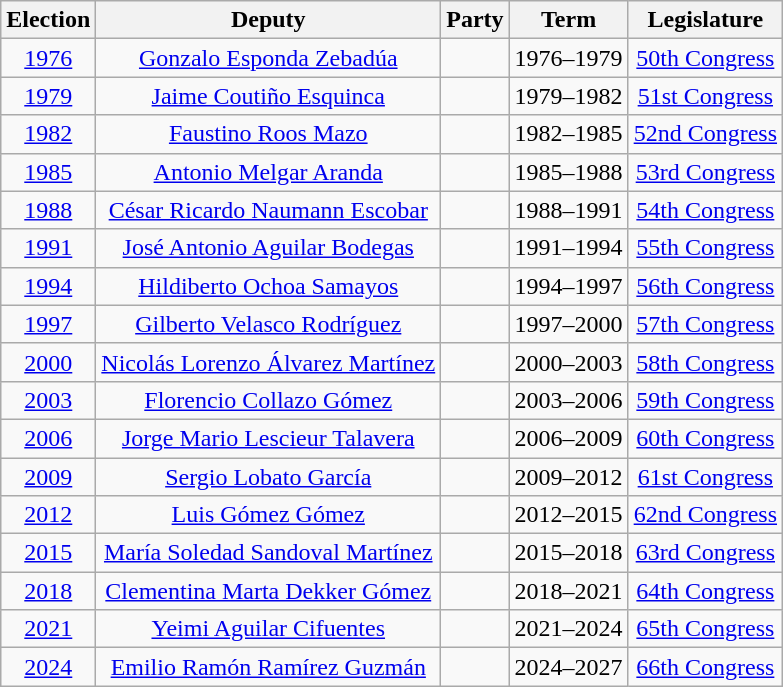<table class="wikitable sortable" style="text-align: center">
<tr>
<th>Election</th>
<th class="unsortable">Deputy</th>
<th class="unsortable">Party</th>
<th class="unsortable">Term</th>
<th class="unsortable">Legislature</th>
</tr>
<tr>
<td><a href='#'>1976</a></td>
<td><a href='#'>Gonzalo Esponda Zebadúa</a></td>
<td></td>
<td>1976–1979</td>
<td><a href='#'>50th Congress</a></td>
</tr>
<tr>
<td><a href='#'>1979</a></td>
<td><a href='#'>Jaime Coutiño Esquinca</a></td>
<td></td>
<td>1979–1982</td>
<td><a href='#'>51st Congress</a></td>
</tr>
<tr>
<td><a href='#'>1982</a></td>
<td><a href='#'>Faustino Roos Mazo</a></td>
<td></td>
<td>1982–1985</td>
<td><a href='#'>52nd Congress</a></td>
</tr>
<tr>
<td><a href='#'>1985</a></td>
<td><a href='#'>Antonio Melgar Aranda</a></td>
<td></td>
<td>1985–1988</td>
<td><a href='#'>53rd Congress</a></td>
</tr>
<tr>
<td><a href='#'>1988</a></td>
<td><a href='#'>César Ricardo Naumann Escobar</a></td>
<td></td>
<td>1988–1991</td>
<td><a href='#'>54th Congress</a></td>
</tr>
<tr>
<td><a href='#'>1991</a></td>
<td><a href='#'>José Antonio Aguilar Bodegas</a></td>
<td></td>
<td>1991–1994</td>
<td><a href='#'>55th Congress</a></td>
</tr>
<tr>
<td><a href='#'>1994</a></td>
<td><a href='#'>Hildiberto Ochoa Samayos</a></td>
<td></td>
<td>1994–1997</td>
<td><a href='#'>56th Congress</a></td>
</tr>
<tr>
<td><a href='#'>1997</a></td>
<td><a href='#'>Gilberto Velasco Rodríguez</a></td>
<td></td>
<td>1997–2000</td>
<td><a href='#'>57th Congress</a></td>
</tr>
<tr>
<td><a href='#'>2000</a></td>
<td><a href='#'>Nicolás Lorenzo Álvarez Martínez</a></td>
<td></td>
<td>2000–2003</td>
<td><a href='#'>58th Congress</a></td>
</tr>
<tr>
<td><a href='#'>2003</a></td>
<td><a href='#'>Florencio Collazo Gómez</a></td>
<td></td>
<td>2003–2006</td>
<td><a href='#'>59th Congress</a></td>
</tr>
<tr>
<td><a href='#'>2006</a></td>
<td><a href='#'>Jorge Mario Lescieur Talavera</a></td>
<td></td>
<td>2006–2009</td>
<td><a href='#'>60th Congress</a></td>
</tr>
<tr>
<td><a href='#'>2009</a></td>
<td><a href='#'>Sergio Lobato García</a></td>
<td></td>
<td>2009–2012</td>
<td><a href='#'>61st Congress</a></td>
</tr>
<tr>
<td><a href='#'>2012</a></td>
<td><a href='#'>Luis Gómez Gómez</a></td>
<td></td>
<td>2012–2015</td>
<td><a href='#'>62nd Congress</a></td>
</tr>
<tr>
<td><a href='#'>2015</a></td>
<td><a href='#'>María Soledad Sandoval Martínez</a></td>
<td></td>
<td>2015–2018</td>
<td><a href='#'>63rd Congress</a></td>
</tr>
<tr>
<td><a href='#'>2018</a></td>
<td><a href='#'>Clementina Marta Dekker Gómez</a></td>
<td></td>
<td>2018–2021</td>
<td><a href='#'>64th Congress</a></td>
</tr>
<tr>
<td><a href='#'>2021</a></td>
<td><a href='#'>Yeimi Aguilar Cifuentes</a></td>
<td></td>
<td>2021–2024</td>
<td><a href='#'>65th Congress</a></td>
</tr>
<tr>
<td><a href='#'>2024</a></td>
<td><a href='#'>Emilio Ramón Ramírez Guzmán</a></td>
<td></td>
<td>2024–2027</td>
<td><a href='#'>66th Congress</a></td>
</tr>
</table>
